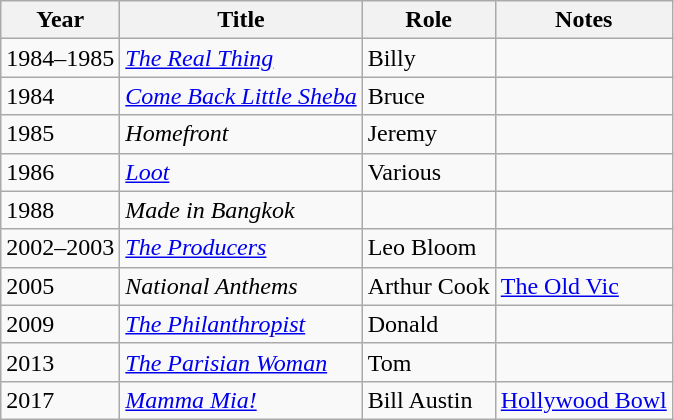<table class="wikitable sortable">
<tr>
<th>Year</th>
<th>Title</th>
<th>Role</th>
<th>Notes</th>
</tr>
<tr>
<td>1984–1985</td>
<td><em><a href='#'>The Real Thing</a></em></td>
<td>Billy</td>
<td></td>
</tr>
<tr>
<td>1984</td>
<td><em><a href='#'>Come Back Little Sheba</a></em></td>
<td>Bruce</td>
<td></td>
</tr>
<tr>
<td>1985</td>
<td><em>Homefront</em></td>
<td>Jeremy</td>
<td></td>
</tr>
<tr>
<td>1986</td>
<td><em><a href='#'>Loot</a></em></td>
<td>Various</td>
<td></td>
</tr>
<tr>
<td>1988</td>
<td><em>Made in Bangkok</em></td>
<td></td>
<td></td>
</tr>
<tr>
<td>2002–2003</td>
<td><em><a href='#'>The Producers</a></em></td>
<td>Leo Bloom</td>
<td></td>
</tr>
<tr>
<td>2005</td>
<td><em>National Anthems</em></td>
<td>Arthur Cook</td>
<td><a href='#'>The Old Vic</a></td>
</tr>
<tr>
<td>2009</td>
<td><em><a href='#'>The Philanthropist</a></em></td>
<td>Donald</td>
<td></td>
</tr>
<tr>
<td>2013</td>
<td><em><a href='#'>The Parisian Woman</a></em></td>
<td>Tom</td>
<td></td>
</tr>
<tr>
<td>2017</td>
<td><em><a href='#'>Mamma Mia!</a></em></td>
<td>Bill Austin</td>
<td><a href='#'>Hollywood Bowl</a></td>
</tr>
</table>
